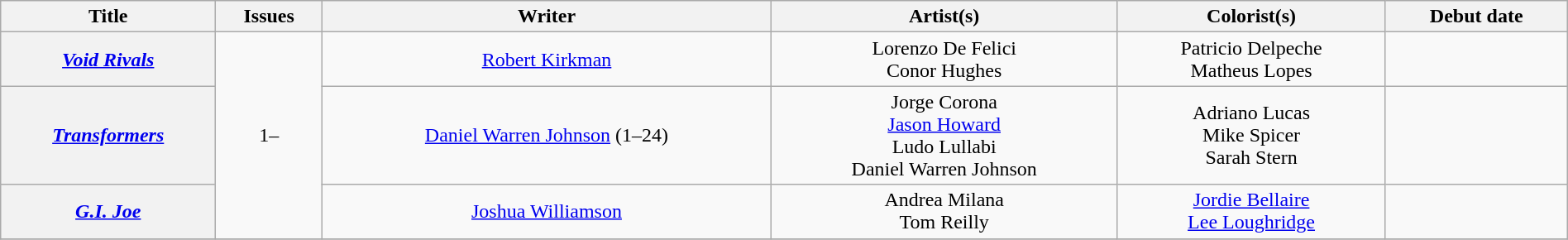<table class="wikitable" width="100%" style="text-align: center;">
<tr>
<th scope="col">Title</th>
<th scope="col">Issues</th>
<th scope="col">Writer</th>
<th scope="col">Artist(s)</th>
<th scope="col">Colorist(s)</th>
<th scope="col">Debut date<br></th>
</tr>
<tr>
<th scope="col"><em><a href='#'>Void Rivals</a></em></th>
<td rowspan="3">1–</td>
<td><a href='#'>Robert Kirkman</a></td>
<td>Lorenzo De Felici<br>Conor Hughes</td>
<td>Patricio Delpeche<br>Matheus Lopes</td>
<td></td>
</tr>
<tr>
<th scope="col"><em><a href='#'>Transformers</a></em></th>
<td><a href='#'>Daniel Warren Johnson</a> (1–24)</td>
<td>Jorge Corona<br><a href='#'>Jason Howard</a><br>Ludo Lullabi<br>Daniel Warren Johnson</td>
<td>Adriano Lucas<br>Mike Spicer<br>Sarah Stern</td>
<td></td>
</tr>
<tr>
<th scope="col"><em><a href='#'>G.I. Joe</a></em></th>
<td><a href='#'>Joshua Williamson</a></td>
<td>Andrea Milana<br>Tom Reilly</td>
<td><a href='#'>Jordie Bellaire</a><br><a href='#'>Lee Loughridge</a></td>
<td></td>
</tr>
<tr>
</tr>
</table>
